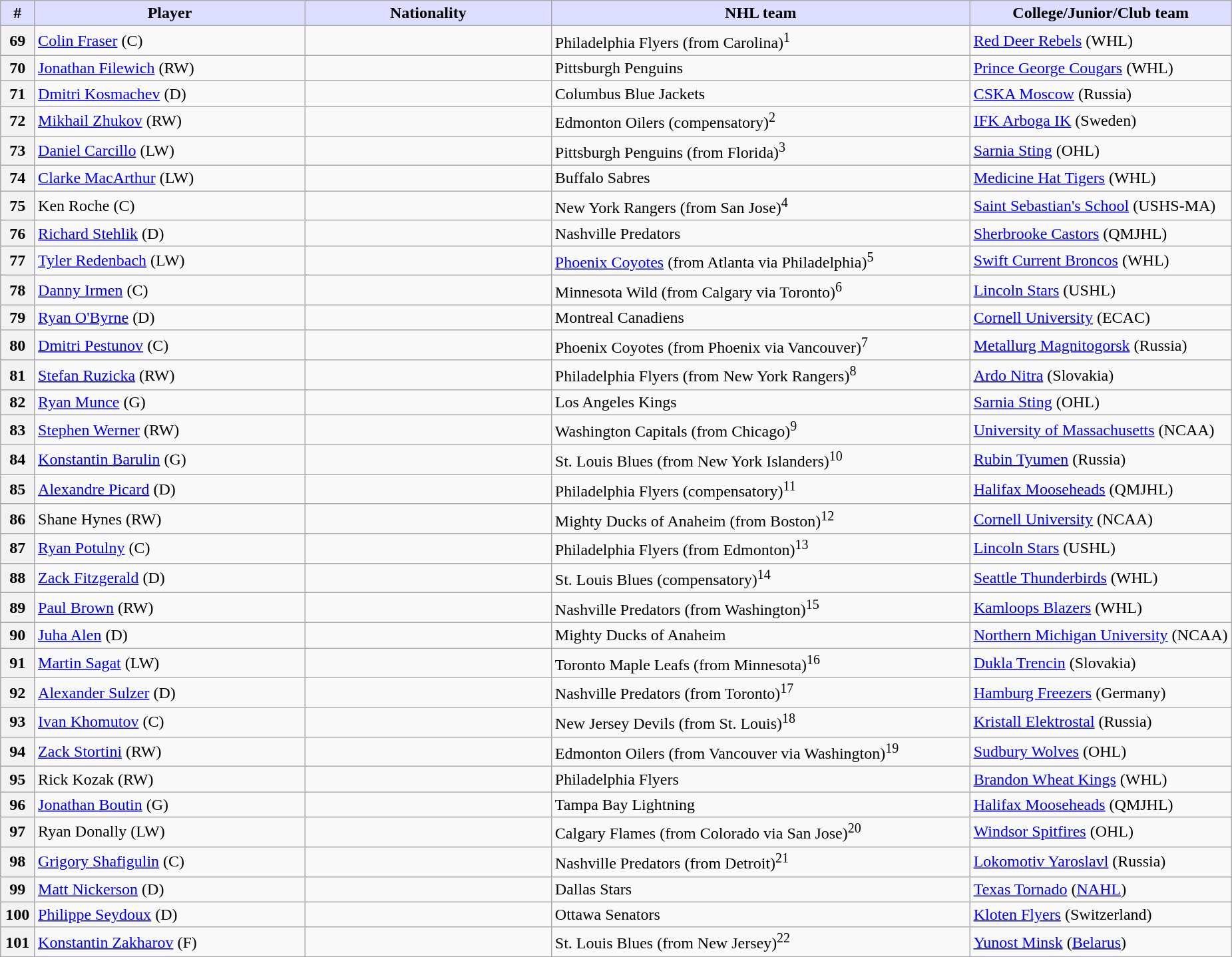<table class="wikitable">
<tr>
<th style="background:#ddf; width:2.75%;">#</th>
<th style="background:#ddf; width:22.0%;">Player</th>
<th style="background:#ddf; width:20.0%;">Nationality</th>
<th style="background:#ddf; width:34.0%;">NHL team</th>
<th style="background:#ddf; width:100.0%;">College/Junior/Club team</th>
</tr>
<tr>
<th>69</th>
<td><a href='#'>Colin Fraser</a> (C)</td>
<td></td>
<td>Philadelphia Flyers (from Carolina)<sup>1</sup></td>
<td><a href='#'>Red Deer Rebels</a> (WHL)</td>
</tr>
<tr>
<th>70</th>
<td><a href='#'>Jonathan Filewich</a> (RW)</td>
<td></td>
<td>Pittsburgh Penguins</td>
<td><a href='#'>Prince George Cougars</a> (WHL)</td>
</tr>
<tr>
<th>71</th>
<td><a href='#'>Dmitri Kosmachev</a> (D)</td>
<td></td>
<td>Columbus Blue Jackets</td>
<td><a href='#'>CSKA Moscow</a> (Russia)</td>
</tr>
<tr>
<th>72</th>
<td><a href='#'>Mikhail Zhukov</a> (RW)</td>
<td></td>
<td>Edmonton Oilers (compensatory)<sup>2</sup></td>
<td><a href='#'>IFK Arboga IK</a> (Sweden)</td>
</tr>
<tr>
<th>73</th>
<td><a href='#'>Daniel Carcillo</a> (LW)</td>
<td></td>
<td>Pittsburgh Penguins (from Florida)<sup>3</sup></td>
<td><a href='#'>Sarnia Sting</a> (OHL)</td>
</tr>
<tr>
<th>74</th>
<td><a href='#'>Clarke MacArthur</a> (LW)</td>
<td></td>
<td>Buffalo Sabres</td>
<td><a href='#'>Medicine Hat Tigers</a> (WHL)</td>
</tr>
<tr>
<th>75</th>
<td>Ken Roche (C)</td>
<td></td>
<td>New York Rangers (from San Jose)<sup>4</sup></td>
<td><a href='#'>Saint Sebastian's School</a> (USHS-MA)</td>
</tr>
<tr>
<th>76</th>
<td><a href='#'>Richard Stehlik</a> (D)</td>
<td></td>
<td>Nashville Predators</td>
<td><a href='#'>Sherbrooke Castors</a> (QMJHL)</td>
</tr>
<tr>
<th>77</th>
<td><a href='#'>Tyler Redenbach</a> (LW)</td>
<td></td>
<td><a href='#'>Phoenix Coyotes</a> (from Atlanta via Philadelphia)<sup>5</sup></td>
<td><a href='#'>Swift Current Broncos</a> (WHL)</td>
</tr>
<tr>
<th>78</th>
<td><a href='#'>Danny Irmen</a> (C)</td>
<td></td>
<td>Minnesota Wild (from Calgary via Toronto)<sup>6</sup></td>
<td><a href='#'>Lincoln Stars</a> (USHL)</td>
</tr>
<tr>
<th>79</th>
<td><a href='#'>Ryan O'Byrne</a> (D)</td>
<td></td>
<td>Montreal Canadiens</td>
<td><a href='#'>Cornell University</a> (ECAC)</td>
</tr>
<tr>
<th>80</th>
<td><a href='#'>Dmitri Pestunov</a> (C)</td>
<td></td>
<td>Phoenix Coyotes (from Phoenix via Vancouver)<sup>7</sup></td>
<td><a href='#'>Metallurg Magnitogorsk</a> (Russia)</td>
</tr>
<tr>
<th>81</th>
<td><a href='#'>Stefan Ruzicka</a> (RW)</td>
<td></td>
<td>Philadelphia Flyers (from New York Rangers)<sup>8</sup></td>
<td><a href='#'>Ardo Nitra</a> (Slovakia)</td>
</tr>
<tr>
<th>82</th>
<td><a href='#'>Ryan Munce</a> (G)</td>
<td></td>
<td>Los Angeles Kings</td>
<td><a href='#'>Sarnia Sting</a> (OHL)</td>
</tr>
<tr>
<th>83</th>
<td><a href='#'>Stephen Werner</a> (RW)</td>
<td></td>
<td>Washington Capitals (from Chicago)<sup>9</sup></td>
<td><a href='#'>University of Massachusetts</a> (NCAA)</td>
</tr>
<tr>
<th>84</th>
<td><a href='#'>Konstantin Barulin</a> (G)</td>
<td></td>
<td>St. Louis Blues (from New York Islanders)<sup>10</sup></td>
<td><a href='#'>Rubin Tyumen</a> (Russia)</td>
</tr>
<tr>
<th>85</th>
<td><a href='#'>Alexandre Picard</a> (D)</td>
<td></td>
<td>Philadelphia Flyers (compensatory)<sup>11</sup></td>
<td><a href='#'>Halifax Mooseheads</a> (QMJHL)</td>
</tr>
<tr>
<th>86</th>
<td>Shane Hynes (RW)</td>
<td></td>
<td>Mighty Ducks of Anaheim (from Boston)<sup>12</sup></td>
<td><a href='#'>Cornell University</a> (NCAA)</td>
</tr>
<tr>
<th>87</th>
<td><a href='#'>Ryan Potulny</a> (C)</td>
<td></td>
<td>Philadelphia Flyers (from Edmonton)<sup>13</sup></td>
<td><a href='#'>Lincoln Stars</a> (USHL)</td>
</tr>
<tr>
<th>88</th>
<td><a href='#'>Zack Fitzgerald</a> (D)</td>
<td></td>
<td>St. Louis Blues (compensatory)<sup>14</sup></td>
<td><a href='#'>Seattle Thunderbirds</a> (WHL)</td>
</tr>
<tr>
<th>89</th>
<td><a href='#'>Paul Brown</a> (RW)</td>
<td></td>
<td>Nashville Predators (from Washington)<sup>15</sup></td>
<td><a href='#'>Kamloops Blazers</a> (WHL)</td>
</tr>
<tr>
<th>90</th>
<td><a href='#'>Juha Alen</a> (D)</td>
<td></td>
<td>Mighty Ducks of Anaheim</td>
<td><a href='#'>Northern Michigan University</a> (NCAA)</td>
</tr>
<tr>
<th>91</th>
<td><a href='#'>Martin Sagat</a> (LW)</td>
<td></td>
<td>Toronto Maple Leafs (from Minnesota)<sup>16</sup></td>
<td><a href='#'>Dukla Trencin</a> (Slovakia)</td>
</tr>
<tr>
<th>92</th>
<td><a href='#'>Alexander Sulzer</a> (D)</td>
<td></td>
<td>Nashville Predators (from Toronto)<sup>17</sup></td>
<td><a href='#'>Hamburg Freezers</a> (Germany)</td>
</tr>
<tr>
<th>93</th>
<td><a href='#'>Ivan Khomutov</a> (C)</td>
<td></td>
<td>New Jersey Devils (from St. Louis)<sup>18</sup></td>
<td><a href='#'>Kristall Elektrostal</a> (Russia)</td>
</tr>
<tr>
<th>94</th>
<td><a href='#'>Zack Stortini</a> (RW)</td>
<td></td>
<td>Edmonton Oilers (from Vancouver via Washington)<sup>19</sup></td>
<td><a href='#'>Sudbury Wolves</a> (OHL)</td>
</tr>
<tr>
<th>95</th>
<td>Rick Kozak (RW)</td>
<td></td>
<td>Philadelphia Flyers</td>
<td><a href='#'>Brandon Wheat Kings</a> (WHL)</td>
</tr>
<tr>
<th>96</th>
<td><a href='#'>Jonathan Boutin</a> (G)</td>
<td></td>
<td>Tampa Bay Lightning</td>
<td><a href='#'>Halifax Mooseheads</a> (QMJHL)</td>
</tr>
<tr>
<th>97</th>
<td>Ryan Donally (LW)</td>
<td></td>
<td>Calgary Flames (from Colorado via San Jose)<sup>20</sup></td>
<td><a href='#'>Windsor Spitfires</a> (OHL)</td>
</tr>
<tr>
<th>98</th>
<td><a href='#'>Grigory Shafigulin</a> (C)</td>
<td></td>
<td>Nashville Predators (from Detroit)<sup>21</sup></td>
<td><a href='#'>Lokomotiv Yaroslavl</a> (Russia)</td>
</tr>
<tr>
<th>99</th>
<td><a href='#'>Matt Nickerson</a> (D)</td>
<td></td>
<td>Dallas Stars</td>
<td><a href='#'>Texas Tornado</a> (<a href='#'>NAHL</a>)</td>
</tr>
<tr>
<th>100</th>
<td><a href='#'>Philippe Seydoux</a> (D)</td>
<td></td>
<td>Ottawa Senators</td>
<td><a href='#'>Kloten Flyers</a> (Switzerland)</td>
</tr>
<tr>
<th>101</th>
<td><a href='#'>Konstantin Zakharov</a> (F)</td>
<td></td>
<td>St. Louis Blues (from New Jersey)<sup>22</sup></td>
<td><a href='#'>Yunost Minsk</a> (<a href='#'>Belarus</a>)</td>
</tr>
</table>
